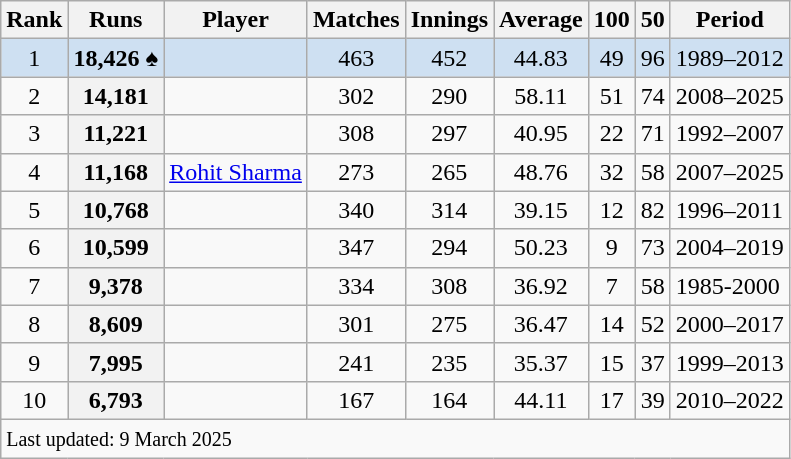<table class="wikitable sortable">
<tr>
<th scope=col>Rank</th>
<th scope=col>Runs</th>
<th scope=col>Player</th>
<th scope=col>Matches</th>
<th scope=col>Innings</th>
<th scope=col>Average</th>
<th scope=col>100</th>
<th scope=col>50</th>
<th scope=col>Period</th>
</tr>
<tr bgcolor=#cee0f2>
<td align=center>1</td>
<th scope=row style="background:#cee0f2; text-align:center;">18,426 ♠</th>
<td></td>
<td align=center>463</td>
<td align=center>452</td>
<td align=center>44.83</td>
<td align=center>49</td>
<td align=center>96</td>
<td>1989–2012</td>
</tr>
<tr>
<td align=center>2</td>
<th scope=row style= text-align:center;>14,181</th>
<td></td>
<td align=center>302</td>
<td align=center>290</td>
<td align=center>58.11</td>
<td align=center>51</td>
<td align=center>74</td>
<td>2008–2025</td>
</tr>
<tr>
<td align=center>3</td>
<th scope=row style=text-align:center;>11,221</th>
<td></td>
<td align=center>308</td>
<td align=center>297</td>
<td align=center>40.95</td>
<td align=center>22</td>
<td align=center>71</td>
<td>1992–2007</td>
</tr>
<tr>
<td align=center>4</td>
<th scope=row style=text-align:center;>11,168</th>
<td><a href='#'>Rohit Sharma</a></td>
<td align=center>273</td>
<td align=center>265</td>
<td align=center>48.76</td>
<td align=center>32</td>
<td align=center>58</td>
<td>2007–2025</td>
</tr>
<tr>
<td align=center>5</td>
<th scope=row style=text-align:center;>10,768</th>
<td></td>
<td align=center>340</td>
<td align=center>314</td>
<td align=center>39.15</td>
<td align=center>12</td>
<td align=center>82</td>
<td>1996–2011</td>
</tr>
<tr>
<td align=center>6</td>
<th scope=row style=text-align:center;>10,599</th>
<td></td>
<td align=center>347</td>
<td align=center>294</td>
<td align=center>50.23</td>
<td align=center>9</td>
<td align=center>73</td>
<td>2004–2019</td>
</tr>
<tr>
<td align=center>7</td>
<th scope=row style=text-align:center;>9,378</th>
<td></td>
<td align=center>334</td>
<td align=center>308</td>
<td align=center>36.92</td>
<td align=center>7</td>
<td align=center>58</td>
<td>1985-2000</td>
</tr>
<tr>
<td align=center>8</td>
<th scope=row style=text-align:center;>8,609</th>
<td></td>
<td align=center>301</td>
<td align=center>275</td>
<td align=center>36.47</td>
<td align=center>14</td>
<td align=center>52</td>
<td>2000–2017</td>
</tr>
<tr>
<td align=center>9</td>
<th scope=row style=text-align:center;>7,995</th>
<td></td>
<td align=center>241</td>
<td align=center>235</td>
<td align=center>35.37</td>
<td align=center>15</td>
<td align=center>37</td>
<td>1999–2013</td>
</tr>
<tr>
<td align=center>10</td>
<th scope=row style=text-align:center;>6,793</th>
<td></td>
<td align=center>167</td>
<td align=center>164</td>
<td align=center>44.11</td>
<td align=center>17</td>
<td align=center>39</td>
<td>2010–2022</td>
</tr>
<tr>
<td colspan="9"><small>Last updated: 9 March 2025</small></td>
</tr>
</table>
